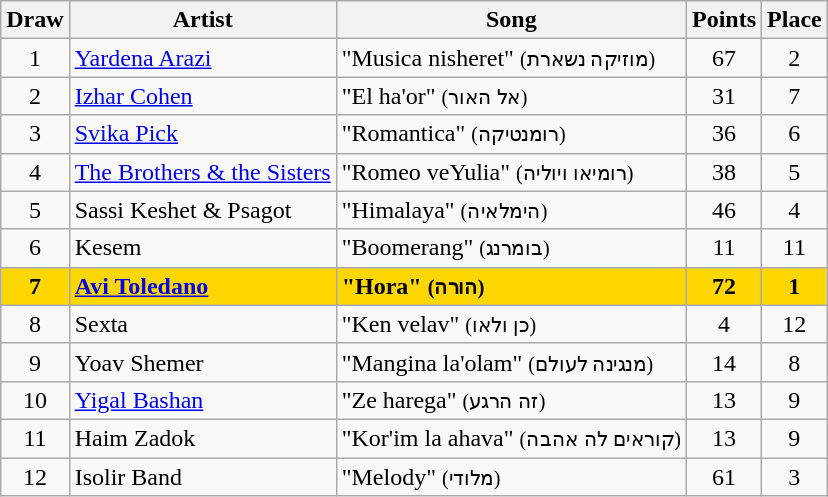<table class="sortable wikitable" style="margin: 1em auto 1em auto; text-align:center">
<tr>
<th>Draw</th>
<th>Artist</th>
<th>Song</th>
<th>Points</th>
<th>Place</th>
</tr>
<tr>
<td>1</td>
<td align="left"><a href='#'>Yardena Arazi</a></td>
<td align="left">"Musica nisheret" <small>(מוזיקה נשארת)</small></td>
<td>67</td>
<td>2</td>
</tr>
<tr>
<td>2</td>
<td align="left"><a href='#'>Izhar Cohen</a></td>
<td align="left">"El ha'or" <small>(אל האור)</small></td>
<td>31</td>
<td>7</td>
</tr>
<tr>
<td>3</td>
<td align="left"><a href='#'>Svika Pick</a></td>
<td align="left">"Romantica" <small>(רומנטיקה)</small></td>
<td>36</td>
<td>6</td>
</tr>
<tr>
<td>4</td>
<td align="left"><a href='#'>The Brothers & the Sisters</a></td>
<td align="left">"Romeo veYulia" <small>(רומיאו ויוליה)</small></td>
<td>38</td>
<td>5</td>
</tr>
<tr>
<td>5</td>
<td align="left">Sassi Keshet & Psagot</td>
<td align="left">"Himalaya" <small>(הימלאיה)</small></td>
<td>46</td>
<td>4</td>
</tr>
<tr>
<td>6</td>
<td align="left">Kesem</td>
<td align="left">"Boomerang" <small>(בומרנג)</small></td>
<td>11</td>
<td>11</td>
</tr>
<tr style="font-weight:bold; background:gold;">
<td>7</td>
<td align="left"><a href='#'>Avi Toledano</a></td>
<td align="left">"Hora" <small>(הורה)</small></td>
<td>72</td>
<td>1</td>
</tr>
<tr>
<td>8</td>
<td align="left">Sexta</td>
<td align="left">"Ken velav" <small>(כן ולאו)</small></td>
<td>4</td>
<td>12</td>
</tr>
<tr>
<td>9</td>
<td align="left">Yoav Shemer</td>
<td align="left">"Mangina la'olam" <small>(מנגינה לעולם)</small></td>
<td>14</td>
<td>8</td>
</tr>
<tr>
<td>10</td>
<td align="left"><a href='#'>Yigal Bashan</a></td>
<td align="left">"Ze harega" <small>(זה הרגע)</small></td>
<td>13</td>
<td>9</td>
</tr>
<tr>
<td>11</td>
<td align="left">Haim Zadok</td>
<td align="left">"Kor'im la ahava" <small>(קוראים לה אהבה)</small></td>
<td>13</td>
<td>9</td>
</tr>
<tr>
<td>12</td>
<td align="left">Isolir Band</td>
<td align="left">"Melody" <small>(מלודי)</small></td>
<td>61</td>
<td>3</td>
</tr>
</table>
